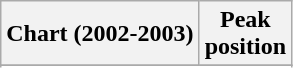<table class="wikitable sortable">
<tr>
<th>Chart (2002-2003)</th>
<th align="center">Peak<br>position</th>
</tr>
<tr>
</tr>
<tr>
</tr>
</table>
